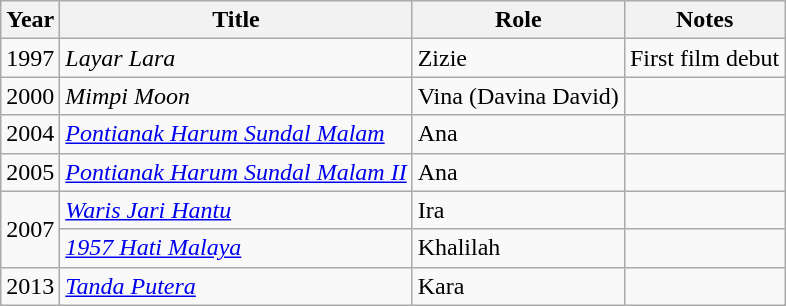<table class="wikitable">
<tr>
<th>Year</th>
<th>Title</th>
<th>Role</th>
<th>Notes</th>
</tr>
<tr>
<td>1997</td>
<td><em>Layar Lara</em></td>
<td>Zizie</td>
<td>First film debut</td>
</tr>
<tr>
<td>2000</td>
<td><em>Mimpi Moon</em></td>
<td>Vina (Davina David)</td>
<td></td>
</tr>
<tr>
<td>2004</td>
<td><em><a href='#'>Pontianak Harum Sundal Malam</a></em></td>
<td>Ana</td>
<td></td>
</tr>
<tr>
<td>2005</td>
<td><em><a href='#'>Pontianak Harum Sundal Malam II</a></em></td>
<td>Ana</td>
<td></td>
</tr>
<tr>
<td rowspan=2>2007</td>
<td><em><a href='#'>Waris Jari Hantu</a></em></td>
<td>Ira</td>
<td></td>
</tr>
<tr>
<td><em><a href='#'>1957 Hati Malaya</a></em></td>
<td>Khalilah</td>
<td></td>
</tr>
<tr>
<td>2013</td>
<td><em><a href='#'>Tanda Putera</a></em></td>
<td>Kara</td>
<td></td>
</tr>
</table>
